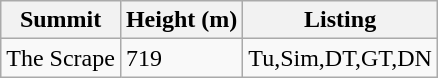<table class="wikitable sortable">
<tr>
<th>Summit</th>
<th>Height (m)</th>
<th>Listing</th>
</tr>
<tr>
<td>The Scrape</td>
<td>719</td>
<td>Tu,Sim,DT,GT,DN</td>
</tr>
</table>
